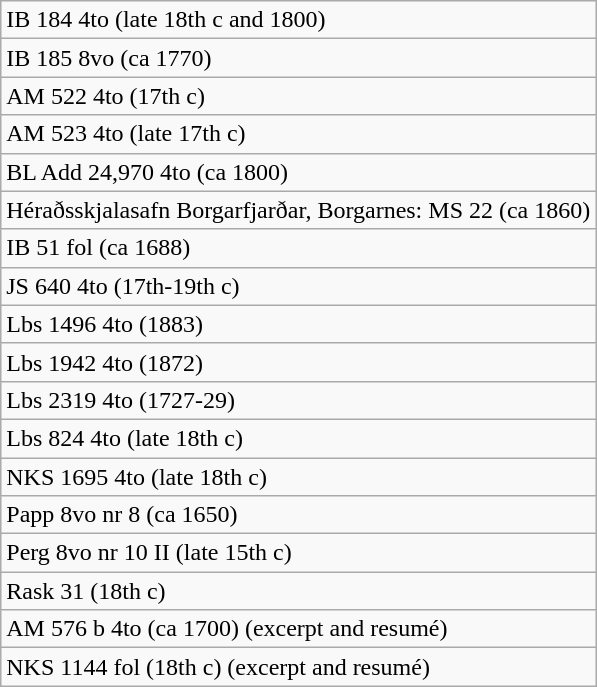<table class="wikitable">
<tr>
<td>IB 184 4to (late 18th c and 1800)</td>
</tr>
<tr>
<td>IB 185 8vo (ca 1770)</td>
</tr>
<tr>
<td>AM 522 4to (17th c)</td>
</tr>
<tr>
<td>AM 523 4to (late 17th c)</td>
</tr>
<tr>
<td>BL Add 24,970 4to (ca 1800)</td>
</tr>
<tr>
<td>Héraðsskjalasafn Borgarfjarðar, Borgarnes: MS 22 (ca 1860)</td>
</tr>
<tr>
<td>IB 51 fol (ca 1688)</td>
</tr>
<tr>
<td>JS 640 4to (17th-19th c)</td>
</tr>
<tr>
<td>Lbs 1496 4to (1883)</td>
</tr>
<tr>
<td>Lbs 1942 4to (1872)</td>
</tr>
<tr>
<td>Lbs 2319 4to (1727-29)</td>
</tr>
<tr>
<td>Lbs 824 4to (late 18th c)</td>
</tr>
<tr>
<td>NKS 1695 4to (late 18th c)</td>
</tr>
<tr>
<td>Papp 8vo nr 8 (ca 1650)</td>
</tr>
<tr>
<td>Perg 8vo nr 10 II (late 15th c)</td>
</tr>
<tr>
<td>Rask 31 (18th c)</td>
</tr>
<tr>
<td>AM 576 b 4to (ca 1700) (excerpt and resumé)</td>
</tr>
<tr>
<td>NKS 1144 fol (18th c) (excerpt and resumé)</td>
</tr>
</table>
